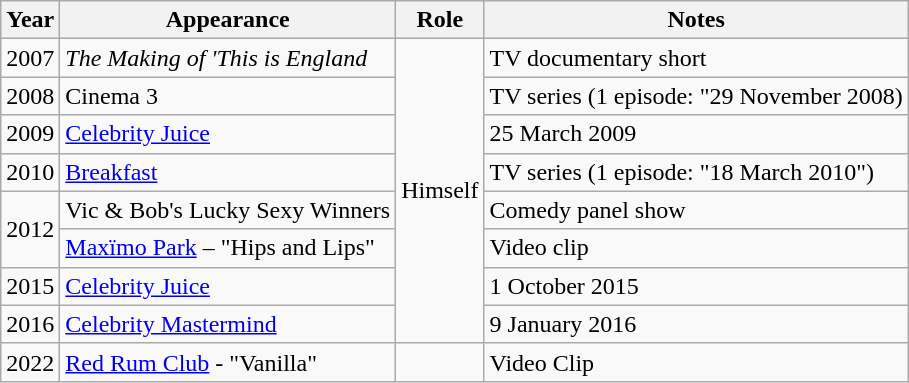<table class="wikitable">
<tr>
<th>Year</th>
<th>Appearance</th>
<th>Role</th>
<th>Notes</th>
</tr>
<tr>
<td>2007</td>
<td><em>The Making of 'This is England<strong></td>
<td rowspan="8">Himself</td>
<td>TV documentary short</td>
</tr>
<tr>
<td>2008</td>
<td></em>Cinema 3<em></td>
<td>TV series (1 episode: "29 November 2008)</td>
</tr>
<tr>
<td>2009</td>
<td></em><a href='#'>Celebrity Juice</a><em></td>
<td>25 March 2009</td>
</tr>
<tr>
<td>2010</td>
<td></em><a href='#'>Breakfast</a><em></td>
<td>TV series (1 episode: "18 March 2010")</td>
</tr>
<tr>
<td rowspan="2">2012</td>
<td></em>Vic & Bob's Lucky Sexy Winners<em></td>
<td>Comedy panel show</td>
</tr>
<tr>
<td><a href='#'>Maxïmo Park</a> – "Hips and Lips"</td>
<td>Video clip</td>
</tr>
<tr>
<td>2015</td>
<td></em><a href='#'>Celebrity Juice</a><em></td>
<td>1 October 2015</td>
</tr>
<tr>
<td>2016</td>
<td></em><a href='#'>Celebrity Mastermind</a><em></td>
<td>9 January 2016</td>
</tr>
<tr>
<td>2022</td>
<td><a href='#'>Red Rum Club</a> - "Vanilla"</td>
<td></td>
<td>Video Clip</td>
</tr>
</table>
